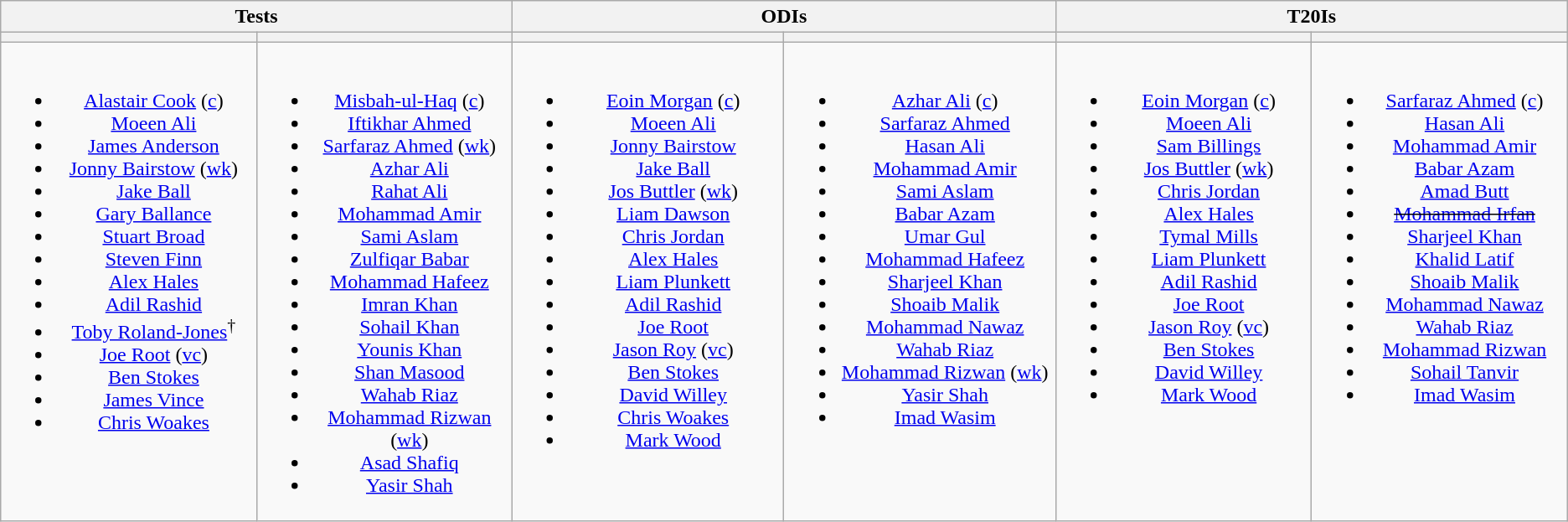<table class="wikitable" style="text-align:center">
<tr>
<th colspan=2>Tests</th>
<th colspan=2>ODIs</th>
<th colspan=2>T20Is</th>
</tr>
<tr>
<th style="width:16%"></th>
<th style="width:16%"></th>
<th style="width:17%"></th>
<th style="width:17%"></th>
<th style="width:16%"></th>
<th style="width:16%"></th>
</tr>
<tr style="vertical-align:top">
<td><br><ul><li><a href='#'>Alastair Cook</a> (<a href='#'>c</a>)</li><li><a href='#'>Moeen Ali</a></li><li><a href='#'>James Anderson</a></li><li><a href='#'>Jonny Bairstow</a> (<a href='#'>wk</a>)</li><li><a href='#'>Jake Ball</a></li><li><a href='#'>Gary Ballance</a></li><li><a href='#'>Stuart Broad</a></li><li><a href='#'>Steven Finn</a></li><li><a href='#'>Alex Hales</a></li><li><a href='#'>Adil Rashid</a></li><li><a href='#'>Toby Roland-Jones</a><sup>†</sup></li><li><a href='#'>Joe Root</a> (<a href='#'>vc</a>)</li><li><a href='#'>Ben Stokes</a></li><li><a href='#'>James Vince</a></li><li><a href='#'>Chris Woakes</a></li></ul></td>
<td><br><ul><li><a href='#'>Misbah-ul-Haq</a> (<a href='#'>c</a>)</li><li><a href='#'>Iftikhar Ahmed</a></li><li><a href='#'>Sarfaraz Ahmed</a> (<a href='#'>wk</a>)</li><li><a href='#'>Azhar Ali</a></li><li><a href='#'>Rahat Ali</a></li><li><a href='#'>Mohammad Amir</a></li><li><a href='#'>Sami Aslam</a></li><li><a href='#'>Zulfiqar Babar</a></li><li><a href='#'>Mohammad Hafeez</a></li><li><a href='#'>Imran Khan</a></li><li><a href='#'>Sohail Khan</a></li><li><a href='#'>Younis Khan</a></li><li><a href='#'>Shan Masood</a></li><li><a href='#'>Wahab Riaz</a></li><li><a href='#'>Mohammad Rizwan</a> (<a href='#'>wk</a>)</li><li><a href='#'>Asad Shafiq</a></li><li><a href='#'>Yasir Shah</a></li></ul></td>
<td><br><ul><li><a href='#'>Eoin Morgan</a> (<a href='#'>c</a>)</li><li><a href='#'>Moeen Ali</a></li><li><a href='#'>Jonny Bairstow</a></li><li><a href='#'>Jake Ball</a></li><li><a href='#'>Jos Buttler</a> (<a href='#'>wk</a>)</li><li><a href='#'>Liam Dawson</a></li><li><a href='#'>Chris Jordan</a></li><li><a href='#'>Alex Hales</a></li><li><a href='#'>Liam Plunkett</a></li><li><a href='#'>Adil Rashid</a></li><li><a href='#'>Joe Root</a></li><li><a href='#'>Jason Roy</a> (<a href='#'>vc</a>)</li><li><a href='#'>Ben Stokes</a></li><li><a href='#'>David Willey</a></li><li><a href='#'>Chris Woakes</a></li><li><a href='#'>Mark Wood</a></li></ul></td>
<td><br><ul><li><a href='#'>Azhar Ali</a> (<a href='#'>c</a>)</li><li><a href='#'>Sarfaraz Ahmed</a></li><li><a href='#'>Hasan Ali</a></li><li><a href='#'>Mohammad Amir</a></li><li><a href='#'>Sami Aslam</a></li><li><a href='#'>Babar Azam</a></li><li><a href='#'>Umar Gul</a></li><li><a href='#'>Mohammad Hafeez</a></li><li><a href='#'>Sharjeel Khan</a></li><li><a href='#'>Shoaib Malik</a></li><li><a href='#'>Mohammad Nawaz</a></li><li><a href='#'>Wahab Riaz</a></li><li><a href='#'>Mohammad Rizwan</a> (<a href='#'>wk</a>)</li><li><a href='#'>Yasir Shah</a></li><li><a href='#'>Imad Wasim</a></li></ul></td>
<td><br><ul><li><a href='#'>Eoin Morgan</a> (<a href='#'>c</a>)</li><li><a href='#'>Moeen Ali</a></li><li><a href='#'>Sam Billings</a></li><li><a href='#'>Jos Buttler</a> (<a href='#'>wk</a>)</li><li><a href='#'>Chris Jordan</a></li><li><a href='#'>Alex Hales</a></li><li><a href='#'>Tymal Mills</a></li><li><a href='#'>Liam Plunkett</a></li><li><a href='#'>Adil Rashid</a></li><li><a href='#'>Joe Root</a></li><li><a href='#'>Jason Roy</a> (<a href='#'>vc</a>)</li><li><a href='#'>Ben Stokes</a></li><li><a href='#'>David Willey</a></li><li><a href='#'>Mark Wood</a></li></ul></td>
<td><br><ul><li><a href='#'>Sarfaraz Ahmed</a> (<a href='#'>c</a>)</li><li><a href='#'>Hasan Ali</a></li><li><a href='#'>Mohammad Amir</a></li><li><a href='#'>Babar Azam</a></li><li><a href='#'>Amad Butt</a></li><li><s><a href='#'>Mohammad Irfan</a></s></li><li><a href='#'>Sharjeel Khan</a></li><li><a href='#'>Khalid Latif</a></li><li><a href='#'>Shoaib Malik</a></li><li><a href='#'>Mohammad Nawaz</a></li><li><a href='#'>Wahab Riaz</a></li><li><a href='#'>Mohammad Rizwan</a></li><li><a href='#'>Sohail Tanvir</a></li><li><a href='#'>Imad Wasim</a></li></ul></td>
</tr>
</table>
